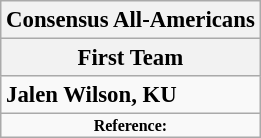<table class="wikitable" style="font-size: 95%">
<tr>
<th>Consensus All-Americans</th>
</tr>
<tr>
<th>First Team</th>
</tr>
<tr>
<td><strong>Jalen Wilson, KU</strong></td>
</tr>
<tr>
<td colspan="2" style="font-size:8pt; text-align:center;"><strong>Reference:</strong></td>
</tr>
</table>
